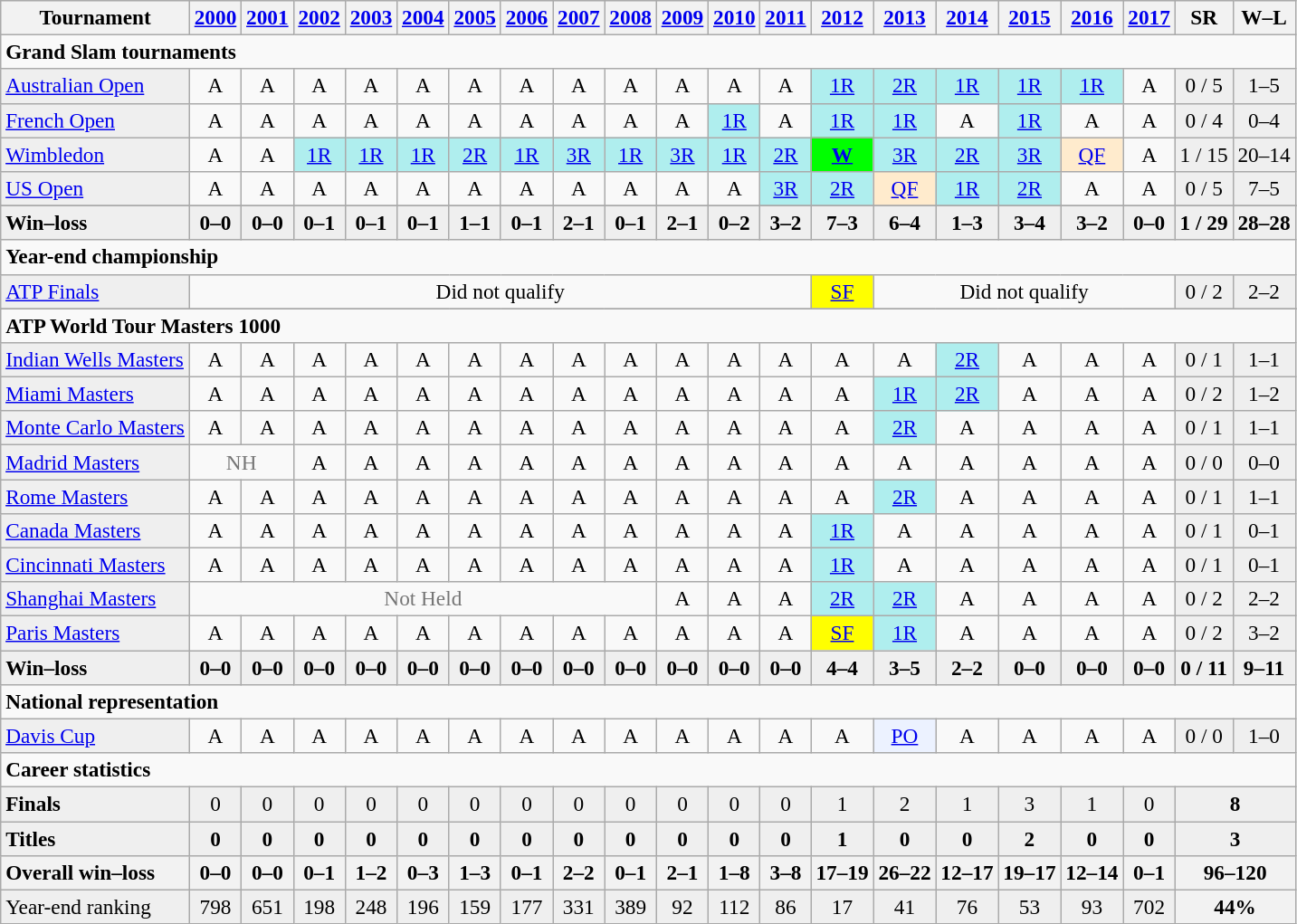<table class="wikitable" style="text-align:center;font-size:97%">
<tr bgcolor="#efefef">
<th>Tournament</th>
<th><a href='#'>2000</a></th>
<th><a href='#'>2001</a></th>
<th><a href='#'>2002</a></th>
<th><a href='#'>2003</a></th>
<th><a href='#'>2004</a></th>
<th><a href='#'>2005</a></th>
<th><a href='#'>2006</a></th>
<th><a href='#'>2007</a></th>
<th><a href='#'>2008</a></th>
<th><a href='#'>2009</a></th>
<th><a href='#'>2010</a></th>
<th><a href='#'>2011</a></th>
<th><a href='#'>2012</a></th>
<th><a href='#'>2013</a></th>
<th><a href='#'>2014</a></th>
<th><a href='#'>2015</a></th>
<th><a href='#'>2016</a></th>
<th><a href='#'>2017</a></th>
<th>SR</th>
<th>W–L</th>
</tr>
<tr>
<td colspan=21 align=left><strong>Grand Slam tournaments</strong></td>
</tr>
<tr>
<td align="left" bgcolor="efefef"><a href='#'>Australian Open</a></td>
<td align="center">A</td>
<td align="center">A</td>
<td align="center">A</td>
<td align="center">A</td>
<td align="center">A</td>
<td align="center">A</td>
<td align="center">A</td>
<td align="center">A</td>
<td align="center">A</td>
<td align="center">A</td>
<td align="center">A</td>
<td align="center">A</td>
<td align="center"  bgcolor=afeeee><a href='#'>1R</a></td>
<td align="center"  bgcolor=afeeee><a href='#'>2R</a></td>
<td align="center"  bgcolor=afeeee><a href='#'>1R</a></td>
<td align="center"  bgcolor=afeeee><a href='#'>1R</a></td>
<td align="center"  bgcolor=afeeee><a href='#'>1R</a></td>
<td align="center">A</td>
<td align="center" style="background:#EFEFEF;">0 / 5</td>
<td align="center" style="background:#EFEFEF;">1–5</td>
</tr>
<tr>
<td align="left" bgcolor="efefef"><a href='#'>French Open</a></td>
<td align="center">A</td>
<td align="center">A</td>
<td align="center">A</td>
<td align="center">A</td>
<td align="center">A</td>
<td align="center">A</td>
<td align="center">A</td>
<td align="center">A</td>
<td align="center">A</td>
<td align="center">A</td>
<td align="center"  style="background:#afeeee;"><a href='#'>1R</a></td>
<td align="center">A</td>
<td align="center"  style="background:#afeeee;"><a href='#'>1R</a></td>
<td align="center"  style="background:#afeeee;"><a href='#'>1R</a></td>
<td align="center">A</td>
<td align="center"  style="background:#afeeee;"><a href='#'>1R</a></td>
<td align="center">A</td>
<td align="center">A</td>
<td align="center" style="background:#EFEFEF;">0 / 4</td>
<td align="center" style="background:#EFEFEF;">0–4</td>
</tr>
<tr>
<td align="left" bgcolor="efefef"><a href='#'>Wimbledon</a></td>
<td align="center">A</td>
<td align="center">A</td>
<td align="center"  style="background:#afeeee;"><a href='#'>1R</a></td>
<td align="center"  style="background:#afeeee;"><a href='#'>1R</a></td>
<td align="center"  style="background:#afeeee;"><a href='#'>1R</a></td>
<td align="center"  style="background:#afeeee;"><a href='#'>2R</a></td>
<td align="center"  style="background:#afeeee;"><a href='#'>1R</a></td>
<td align="center"  style="background:#afeeee;"><a href='#'>3R</a></td>
<td align="center"  style="background:#afeeee;"><a href='#'>1R</a></td>
<td align="center"  style="background:#afeeee;"><a href='#'>3R</a></td>
<td align="center"  style="background:#afeeee;"><a href='#'>1R</a></td>
<td align="center"  style="background:#afeeee;"><a href='#'>2R</a></td>
<td align="center"  style="background:#00ff00;"><strong><a href='#'>W</a></strong></td>
<td align="center" style="background:#afeeee;"><a href='#'>3R</a></td>
<td align="center" style="background:#afeeee;"><a href='#'>2R</a></td>
<td align="center" style="background:#afeeee;"><a href='#'>3R</a></td>
<td align="center" style="background:#ffebcd;"><a href='#'>QF</a></td>
<td align="center">A</td>
<td align="center" style="background:#EFEFEF;">1 / 15</td>
<td align="center" style="background:#EFEFEF;">20–14</td>
</tr>
<tr>
<td align="left" bgcolor="efefef"><a href='#'>US Open</a></td>
<td align="center">A</td>
<td align="center">A</td>
<td align="center">A</td>
<td align="center">A</td>
<td align="center">A</td>
<td align="center">A</td>
<td align="center">A</td>
<td align="center">A</td>
<td align="center">A</td>
<td align="center">A</td>
<td align="center">A</td>
<td align="center" style="background:#afeeee;"><a href='#'>3R</a></td>
<td align="center" style="background:#afeeee;"><a href='#'>2R</a></td>
<td align="center" style="background:#ffebcd;"><a href='#'>QF</a></td>
<td align="center" style="background:#afeeee;"><a href='#'>1R</a></td>
<td align="center" style="background:#afeeee;"><a href='#'>2R</a></td>
<td align="center">A</td>
<td align="center">A</td>
<td align="center" style="background:#EFEFEF;">0 / 5</td>
<td align="center" style="background:#EFEFEF;">7–5</td>
</tr>
<tr>
</tr>
<tr bgcolor="#efefef">
<td align="left"><strong>Win–loss</strong></td>
<td align="center"><strong>0–0</strong></td>
<td align="center"><strong>0–0</strong></td>
<td align="center"><strong>0–1</strong></td>
<td align="center"><strong>0–1</strong></td>
<td align="center"><strong>0–1</strong></td>
<td align="center"><strong>1–1</strong></td>
<td align="center"><strong>0–1</strong></td>
<td align="center"><strong>2–1</strong></td>
<td align="center"><strong>0–1</strong></td>
<td align="center"><strong>2–1</strong></td>
<td align="center"><strong>0–2</strong></td>
<td align="center"><strong>3–2</strong></td>
<td align="center"><strong>7–3</strong></td>
<td align="center"><strong>6–4</strong></td>
<td align="center"><strong>1–3</strong></td>
<td align="center"><strong>3–4</strong></td>
<td align="center"><strong>3–2</strong></td>
<td align="center"><strong>0–0</strong></td>
<td align="center"><strong>1 / 29</strong></td>
<td align="center"><strong>28–28</strong></td>
</tr>
<tr>
<td colspan=21 align=left><strong>Year-end championship</strong></td>
</tr>
<tr>
<td align="left" bgcolor="efefef"><a href='#'>ATP Finals</a></td>
<td align="center" colspan=12>Did not qualify</td>
<td align="center" bgcolor=yellow><a href='#'>SF</a></td>
<td align="center" colspan=5>Did not qualify</td>
<td align="center" style="background:#EFEFEF;">0 / 2</td>
<td align="center" style="background:#EFEFEF;">2–2</td>
</tr>
<tr>
</tr>
<tr>
<td colspan=21 align=left><strong>ATP World Tour Masters 1000</strong></td>
</tr>
<tr>
<td align="left" bgcolor="efefef"><a href='#'>Indian Wells Masters</a></td>
<td align="center">A</td>
<td align="center">A</td>
<td align="center">A</td>
<td align="center">A</td>
<td align="center">A</td>
<td align="center">A</td>
<td align="center">A</td>
<td align="center">A</td>
<td align="center">A</td>
<td align="center">A</td>
<td align="center">A</td>
<td align="center">A</td>
<td align="center">A</td>
<td align="center">A</td>
<td align="center" style="background:#afeeee;"><a href='#'>2R</a></td>
<td align="center">A</td>
<td align="center">A</td>
<td align="center">A</td>
<td align="center" style="background:#EFEFEF;">0 / 1</td>
<td align="center" style="background:#EFEFEF;">1–1</td>
</tr>
<tr>
<td align="left" bgcolor="efefef"><a href='#'>Miami Masters</a></td>
<td align="center">A</td>
<td align="center">A</td>
<td align="center">A</td>
<td align="center">A</td>
<td align="center">A</td>
<td align="center">A</td>
<td align="center">A</td>
<td align="center">A</td>
<td align="center">A</td>
<td align="center">A</td>
<td align="center">A</td>
<td align="center">A</td>
<td align="center">A</td>
<td align="center" style="background:#afeeee;"><a href='#'>1R</a></td>
<td align="center" style="background:#afeeee;"><a href='#'>2R</a></td>
<td align="center">A</td>
<td align="center">A</td>
<td align="center">A</td>
<td align="center" style="background:#EFEFEF;">0 / 2</td>
<td align="center" style="background:#EFEFEF;">1–2</td>
</tr>
<tr>
<td style="background:#EFEFEF;"><a href='#'>Monte Carlo Masters</a></td>
<td align="center">A</td>
<td align="center">A</td>
<td align="center">A</td>
<td align="center">A</td>
<td align="center">A</td>
<td align="center">A</td>
<td align="center">A</td>
<td align="center">A</td>
<td align="center">A</td>
<td align="center">A</td>
<td align="center">A</td>
<td align="center">A</td>
<td align="center">A</td>
<td align="center" style="background:#afeeee;"><a href='#'>2R</a></td>
<td align="center">A</td>
<td align="center">A</td>
<td align="center">A</td>
<td align="center">A</td>
<td align="center" style="background:#EFEFEF;">0 / 1</td>
<td align="center" style="background:#EFEFEF;">1–1</td>
</tr>
<tr>
<td align="left" bgcolor="efefef"><a href='#'>Madrid Masters</a></td>
<td colspan="2" style="color:#767676">NH</td>
<td align="center">A</td>
<td align="center">A</td>
<td align="center">A</td>
<td align="center">A</td>
<td align="center">A</td>
<td align="center">A</td>
<td align="center">A</td>
<td align="center">A</td>
<td align="center">A</td>
<td align="center">A</td>
<td align="center">A</td>
<td align="center">A</td>
<td align="center">A</td>
<td align="center">A</td>
<td align="center">A</td>
<td align="center">A</td>
<td align="center" style="background:#EFEFEF;">0 / 0</td>
<td align="center" style="background:#EFEFEF;">0–0</td>
</tr>
<tr>
<td align="left" bgcolor="efefef"><a href='#'>Rome Masters</a></td>
<td align="center">A</td>
<td align="center">A</td>
<td align="center">A</td>
<td align="center">A</td>
<td align="center">A</td>
<td align="center">A</td>
<td align="center">A</td>
<td align="center">A</td>
<td align="center">A</td>
<td align="center">A</td>
<td align="center">A</td>
<td align="center">A</td>
<td align="center">A</td>
<td bgcolor=afeeee><a href='#'>2R</a></td>
<td align="center">A</td>
<td align="center">A</td>
<td align="center">A</td>
<td align="center">A</td>
<td align="center" style="background:#EFEFEF;">0 / 1</td>
<td align="center" style="background:#EFEFEF;">1–1</td>
</tr>
<tr>
<td align="left" bgcolor="efefef"><a href='#'>Canada Masters</a></td>
<td align="center">A</td>
<td align="center">A</td>
<td align="center">A</td>
<td align="center">A</td>
<td align="center">A</td>
<td align="center">A</td>
<td align="center">A</td>
<td align="center">A</td>
<td align="center">A</td>
<td align="center">A</td>
<td align="center">A</td>
<td align="center">A</td>
<td align="center" style="background:#afeeee;"><a href='#'>1R</a></td>
<td align="center">A</td>
<td align="center">A</td>
<td align="center">A</td>
<td align="center">A</td>
<td align="center">A</td>
<td align="center" style="background:#EFEFEF;">0 / 1</td>
<td align="center" style="background:#EFEFEF;">0–1</td>
</tr>
<tr>
<td align="left" bgcolor="efefef"><a href='#'>Cincinnati Masters</a></td>
<td align="center">A</td>
<td align="center">A</td>
<td align="center">A</td>
<td align="center">A</td>
<td align="center">A</td>
<td align="center">A</td>
<td align="center">A</td>
<td align="center">A</td>
<td align="center">A</td>
<td align="center">A</td>
<td align="center">A</td>
<td align="center">A</td>
<td align="center" style="background:#afeeee;"><a href='#'>1R</a></td>
<td align="center">A</td>
<td align="center">A</td>
<td align="center">A</td>
<td align="center">A</td>
<td align="center">A</td>
<td align="center" style="background:#EFEFEF;">0 / 1</td>
<td align="center" style="background:#EFEFEF;">0–1</td>
</tr>
<tr>
<td align="left" bgcolor="efefef"><a href='#'>Shanghai Masters</a></td>
<td align="center" colspan="9" style="color:#767676;">Not Held</td>
<td align="center">A</td>
<td align="center">A</td>
<td align="center">A</td>
<td align="center" style="background:#afeeee;"><a href='#'>2R</a></td>
<td align="center" style="background:#afeeee;"><a href='#'>2R</a></td>
<td align="center">A</td>
<td align="center">A</td>
<td align="center">A</td>
<td align="center">A</td>
<td align="center" style="background:#EFEFEF;">0 / 2</td>
<td align="center" style="background:#efefef;">2–2</td>
</tr>
<tr>
<td align="left" bgcolor="efefef"><a href='#'>Paris Masters</a></td>
<td align="center">A</td>
<td align="center">A</td>
<td align="center">A</td>
<td align="center">A</td>
<td align="center">A</td>
<td align="center">A</td>
<td align="center">A</td>
<td align="center">A</td>
<td align="center">A</td>
<td align="center">A</td>
<td align="center">A</td>
<td align="center">A</td>
<td align="center" bgcolor=yellow><a href='#'>SF</a></td>
<td align="center" style="background:#afeeee;"><a href='#'>1R</a></td>
<td align="center">A</td>
<td align="center">A</td>
<td align="center">A</td>
<td align="center">A</td>
<td align="center" style="background:#EFEFEF;">0 / 2</td>
<td align="center" style="background:#EFEFEF;">3–2</td>
</tr>
<tr bgcolor="#efefef">
<td align="left"><strong>Win–loss</strong></td>
<td align="center"><strong>0–0</strong></td>
<td align="center"><strong>0–0</strong></td>
<td align="center"><strong>0–0</strong></td>
<td align="center"><strong>0–0</strong></td>
<td align="center"><strong>0–0</strong></td>
<td align="center"><strong>0–0</strong></td>
<td align="center"><strong>0–0</strong></td>
<td align="center"><strong>0–0</strong></td>
<td align="center"><strong>0–0</strong></td>
<td align="center"><strong>0–0</strong></td>
<td align="center"><strong>0–0</strong></td>
<td align="center"><strong>0–0</strong></td>
<td align="center"><strong>4–4</strong></td>
<td align="center"><strong>3–5</strong></td>
<td align="center"><strong>2–2</strong></td>
<td align="center"><strong>0–0</strong></td>
<td align="center"><strong>0–0</strong></td>
<td align="center"><strong>0–0</strong></td>
<td align="center"><strong>0 / 11</strong></td>
<td align="center"><strong>9–11</strong></td>
</tr>
<tr>
<td colspan="21" align="left"><strong>National representation</strong></td>
</tr>
<tr>
<td align="left" bgcolor="efefef"><a href='#'>Davis Cup</a></td>
<td align="center">A</td>
<td align="center">A</td>
<td align="center">A</td>
<td align="center">A</td>
<td align="center">A</td>
<td align="center">A</td>
<td align="center">A</td>
<td align="center">A</td>
<td align="center">A</td>
<td align="center">A</td>
<td align="center">A</td>
<td align="center">A</td>
<td align="center">A</td>
<td align="center" style="background:#ecf2ff;"><a href='#'>PO</a></td>
<td align="center">A</td>
<td align="center">A</td>
<td align="center">A</td>
<td align="center">A</td>
<td align="center" style="background:#efefef;">0 / 0</td>
<td align="center" style="background:#efefef;">1–0</td>
</tr>
<tr>
<td colspan="21" style="text-align:left"><strong>Career statistics</strong></td>
</tr>
<tr>
<td align="left" bgcolor="efefef"><strong>Finals</strong></td>
<td align="center" style="background:#EFEFEF;">0</td>
<td align="center" style="background:#EFEFEF;">0</td>
<td align="center" style="background:#EFEFEF;">0</td>
<td align="center" style="background:#EFEFEF;">0</td>
<td align="center" style="background:#EFEFEF;">0</td>
<td align="center" style="background:#EFEFEF;">0</td>
<td align="center" style="background:#EFEFEF;">0</td>
<td align="center" style="background:#EFEFEF;">0</td>
<td align="center" style="background:#EFEFEF;">0</td>
<td align="center" style="background:#EFEFEF;">0</td>
<td align="center" style="background:#EFEFEF;">0</td>
<td align="center" style="background:#EFEFEF;">0</td>
<td align="center" style="background:#EFEFEF;">1</td>
<td align="center" style="background:#EFEFEF;">2</td>
<td align="center" style="background:#EFEFEF;">1</td>
<td align="center" style="background:#EFEFEF;">3</td>
<td align="center" style="background:#EFEFEF;">1</td>
<td align="center" style="background:#EFEFEF;">0</td>
<td colspan=2 align="center" style="background:#EFEFEF;"><strong>8</strong></td>
</tr>
<tr>
<td align="left" bgcolor="efefef"><strong>Titles</strong></td>
<td align="center" style="background:#EFEFEF;"><strong>0</strong></td>
<td align="center" style="background:#EFEFEF;"><strong>0</strong></td>
<td align="center" style="background:#EFEFEF;"><strong>0</strong></td>
<td align="center" style="background:#EFEFEF;"><strong>0</strong></td>
<td align="center" style="background:#EFEFEF;"><strong>0</strong></td>
<td align="center" style="background:#EFEFEF;"><strong>0</strong></td>
<td align="center" style="background:#EFEFEF;"><strong>0</strong></td>
<td align="center" style="background:#EFEFEF;"><strong>0</strong></td>
<td align="center" style="background:#EFEFEF;"><strong>0</strong></td>
<td align="center" style="background:#EFEFEF;"><strong>0</strong></td>
<td align="center" style="background:#EFEFEF;"><strong>0</strong></td>
<td align="center" style="background:#EFEFEF;"><strong>0</strong></td>
<td align="center" style="background:#EFEFEF;"><strong>1</strong></td>
<td align="center" style="background:#EFEFEF;"><strong>0</strong></td>
<td align="center" style="background:#EFEFEF;"><strong>0</strong></td>
<td align="center" style="background:#EFEFEF;"><strong>2</strong></td>
<td align="center" style="background:#EFEFEF;"><strong>0</strong></td>
<td align="center" style="background:#EFEFEF;"><strong>0</strong></td>
<td colspan=2 align="center" style="background:#EFEFEF;"><strong>3</strong></td>
</tr>
<tr>
<th style="text-align:left">Overall win–loss</th>
<th>0–0</th>
<th>0–0</th>
<th>0–1</th>
<th>1–2</th>
<th>0–3</th>
<th>1–3</th>
<th>0–1</th>
<th>2–2</th>
<th>0–1</th>
<th>2–1</th>
<th>1–8</th>
<th>3–8</th>
<th>17–19</th>
<th>26–22</th>
<th>12–17</th>
<th>19–17</th>
<th>12–14</th>
<th>0–1</th>
<th colspan=2>96–120</th>
</tr>
<tr>
<td align="left" bgcolor="efefef">Year-end ranking</td>
<td align="center" style="background:#EFEFEF;">798</td>
<td align="center" style="background:#EFEFEF;">651</td>
<td align="center" style="background:#EFEFEF;">198</td>
<td align="center" style="background:#EFEFEF;">248</td>
<td align="center" style="background:#EFEFEF;">196</td>
<td align="center" style="background:#EFEFEF;">159</td>
<td align="center" style="background:#EFEFEF;">177</td>
<td align="center" style="background:#EFEFEF;">331</td>
<td align="center" style="background:#EFEFEF;">389</td>
<td align="center" style="background:#EFEFEF;">92</td>
<td align="center" style="background:#EFEFEF;">112</td>
<td align="center" style="background:#EFEFEF;">86</td>
<td align="center" style="background:#EFEFEF;">17</td>
<td align="center" style="background:#EFEFEF;">41</td>
<td align="center" style="background:#EFEFEF;">76</td>
<td align="center" style="background:#EFEFEF;">53</td>
<td align="center" style="background:#EFEFEF;">93</td>
<td align="center" style="background:#EFEFEF;">702</td>
<th colspan=2>44%</th>
</tr>
</table>
